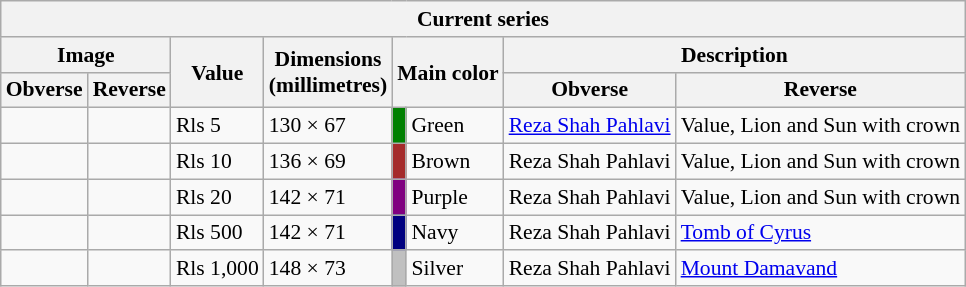<table class="wikitable" style="font-size: 90%">
<tr>
<th colspan=8>Current series</th>
</tr>
<tr>
<th colspan=2>Image</th>
<th rowspan=2>Value</th>
<th rowspan=2>Dimensions<br>(millimetres)</th>
<th rowspan=2 colspan=2>Main color</th>
<th colspan=2>Description</th>
</tr>
<tr>
<th>Obverse</th>
<th>Reverse</th>
<th>Obverse</th>
<th>Reverse</th>
</tr>
<tr>
<td></td>
<td></td>
<td>Rls 5</td>
<td>130 × 67</td>
<td style="text-align:center; background:green;"></td>
<td>Green</td>
<td><a href='#'>Reza Shah Pahlavi</a></td>
<td>Value, Lion and Sun with crown</td>
</tr>
<tr>
<td></td>
<td></td>
<td>Rls 10</td>
<td>136 × 69</td>
<td style="text-align:center; background:brown;"></td>
<td>Brown</td>
<td>Reza Shah Pahlavi</td>
<td>Value, Lion and Sun with crown</td>
</tr>
<tr>
<td></td>
<td></td>
<td>Rls 20</td>
<td>142 × 71</td>
<td style="text-align:center; background:purple;"></td>
<td>Purple</td>
<td>Reza Shah Pahlavi</td>
<td>Value, Lion and Sun with crown</td>
</tr>
<tr>
<td></td>
<td></td>
<td>Rls 500</td>
<td>142 × 71</td>
<td style="text-align:center; background:navy;"></td>
<td>Navy</td>
<td>Reza Shah Pahlavi</td>
<td><a href='#'>Tomb of Cyrus</a></td>
</tr>
<tr>
<td></td>
<td></td>
<td>Rls 1,000</td>
<td>148 × 73</td>
<td style="text-align:center; background:silver;"></td>
<td>Silver</td>
<td>Reza Shah Pahlavi</td>
<td><a href='#'>Mount Damavand</a></td>
</tr>
</table>
